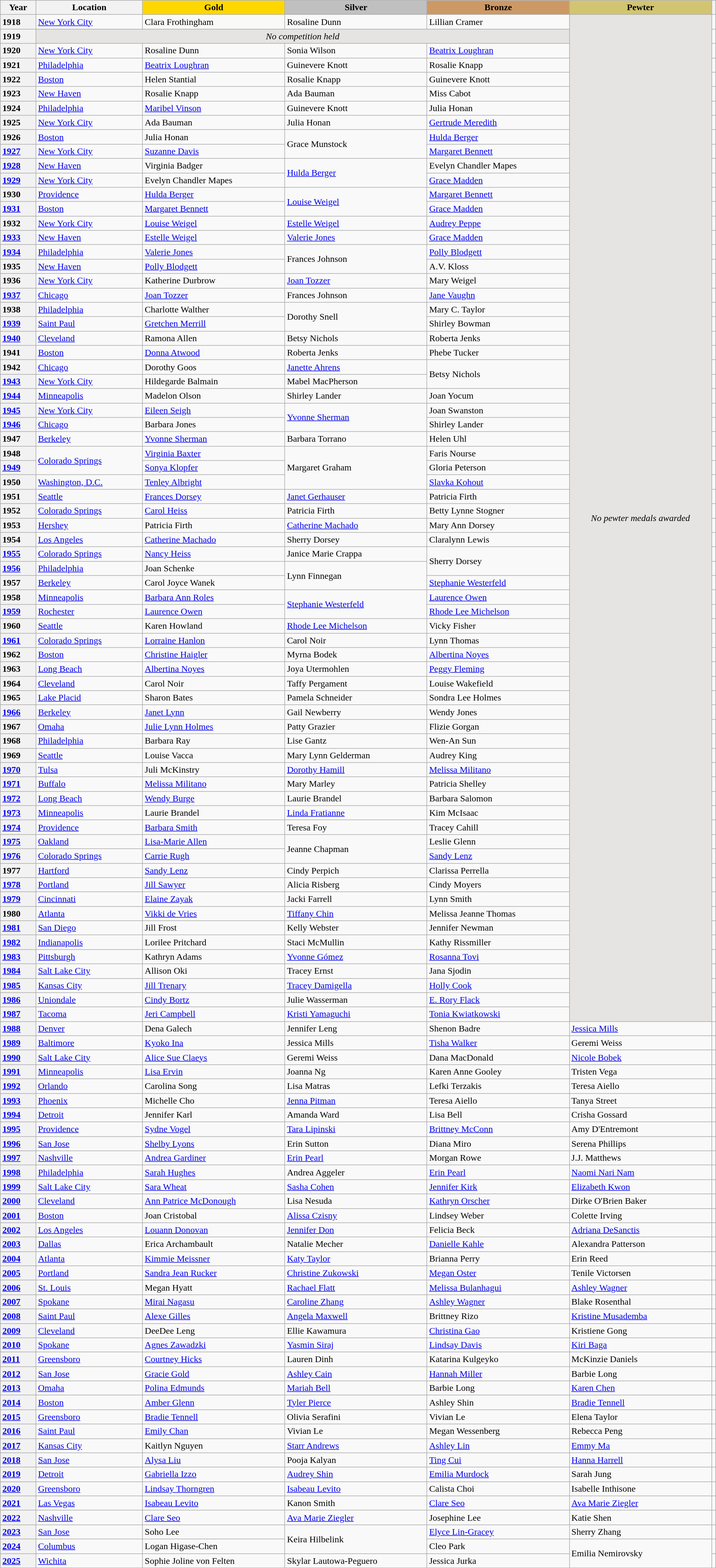<table class="wikitable unsortable" style="text-align:left; width:100%">
<tr>
<th scope="col" style="text-align:center; width:5%">Year</th>
<th scope="col" style="text-align:center; width:15%">Location</th>
<th scope="col" style="text-align:center; width:20%; background:gold">Gold</th>
<th scope="col" style="text-align:center; width:20%; background:silver">Silver</th>
<th scope="col" style="text-align:center; width:20%; background:#c96">Bronze</th>
<th scope="col" style="text-align:center; width:20%; background:#d1c571">Pewter</th>
<th scope="col" style="text-align:center"></th>
</tr>
<tr>
<th scope="row" style="text-align:left">1918</th>
<td><a href='#'>New York City</a></td>
<td>Clara Frothingham</td>
<td>Rosaline Dunn</td>
<td>Lillian Cramer</td>
<td rowspan="70" align="center" bgcolor="e5e4e2"><em>No pewter medals awarded</em></td>
<td></td>
</tr>
<tr>
<th scope="row" style="text-align:left">1919</th>
<td colspan="4" align="center" bgcolor="e5e4e2"><em>No competition held</em></td>
<td></td>
</tr>
<tr>
<th scope="row" style="text-align:left">1920</th>
<td><a href='#'>New York City</a></td>
<td>Rosaline Dunn</td>
<td>Sonia Wilson</td>
<td><a href='#'>Beatrix Loughran</a></td>
<td></td>
</tr>
<tr>
<th scope="row" style="text-align:left">1921</th>
<td><a href='#'>Philadelphia</a></td>
<td><a href='#'>Beatrix Loughran</a></td>
<td>Guinevere Knott</td>
<td>Rosalie Knapp</td>
<td></td>
</tr>
<tr>
<th scope="row" style="text-align:left">1922</th>
<td><a href='#'>Boston</a></td>
<td>Helen Stantial</td>
<td>Rosalie Knapp</td>
<td>Guinevere Knott</td>
<td></td>
</tr>
<tr>
<th scope="row" style="text-align:left">1923</th>
<td><a href='#'>New Haven</a></td>
<td>Rosalie Knapp</td>
<td>Ada Bauman</td>
<td>Miss Cabot</td>
<td></td>
</tr>
<tr>
<th scope="row" style="text-align:left">1924</th>
<td><a href='#'>Philadelphia</a></td>
<td><a href='#'>Maribel Vinson</a></td>
<td>Guinevere Knott</td>
<td>Julia Honan</td>
<td></td>
</tr>
<tr>
<th scope="row" style="text-align:left">1925</th>
<td><a href='#'>New York City</a></td>
<td>Ada Bauman</td>
<td>Julia Honan</td>
<td><a href='#'>Gertrude Meredith</a></td>
<td></td>
</tr>
<tr>
<th scope="row" style="text-align:left">1926</th>
<td><a href='#'>Boston</a></td>
<td>Julia Honan</td>
<td rowspan="2">Grace Munstock</td>
<td><a href='#'>Hulda Berger</a></td>
<td></td>
</tr>
<tr>
<th scope="row" style="text-align:left"><a href='#'>1927</a></th>
<td><a href='#'>New York City</a></td>
<td><a href='#'>Suzanne Davis</a></td>
<td><a href='#'>Margaret Bennett</a></td>
<td></td>
</tr>
<tr>
<th scope="row" style="text-align:left"><a href='#'>1928</a></th>
<td><a href='#'>New Haven</a></td>
<td>Virginia Badger</td>
<td rowspan="2"><a href='#'>Hulda Berger</a></td>
<td>Evelyn Chandler Mapes</td>
<td></td>
</tr>
<tr>
<th scope="row" style="text-align:left"><a href='#'>1929</a></th>
<td><a href='#'>New York City</a></td>
<td>Evelyn Chandler Mapes</td>
<td><a href='#'>Grace Madden</a></td>
<td></td>
</tr>
<tr>
<th scope="row" style="text-align:left">1930</th>
<td><a href='#'>Providence</a></td>
<td><a href='#'>Hulda Berger</a></td>
<td rowspan="2"><a href='#'>Louise Weigel</a></td>
<td><a href='#'>Margaret Bennett</a></td>
<td></td>
</tr>
<tr>
<th scope="row" style="text-align:left"><a href='#'>1931</a></th>
<td><a href='#'>Boston</a></td>
<td><a href='#'>Margaret Bennett</a></td>
<td><a href='#'>Grace Madden</a></td>
<td></td>
</tr>
<tr>
<th scope="row" style="text-align:left">1932</th>
<td><a href='#'>New York City</a></td>
<td><a href='#'>Louise Weigel</a></td>
<td><a href='#'>Estelle Weigel</a></td>
<td><a href='#'>Audrey Peppe</a></td>
<td></td>
</tr>
<tr>
<th scope="row" style="text-align:left"><a href='#'>1933</a></th>
<td><a href='#'>New Haven</a></td>
<td><a href='#'>Estelle Weigel</a></td>
<td><a href='#'>Valerie Jones</a></td>
<td><a href='#'>Grace Madden</a></td>
<td></td>
</tr>
<tr>
<th scope="row" style="text-align:left"><a href='#'>1934</a></th>
<td><a href='#'>Philadelphia</a></td>
<td><a href='#'>Valerie Jones</a></td>
<td rowspan="2">Frances Johnson</td>
<td><a href='#'>Polly Blodgett</a></td>
<td></td>
</tr>
<tr>
<th scope="row" style="text-align:left">1935</th>
<td><a href='#'>New Haven</a></td>
<td><a href='#'>Polly Blodgett</a></td>
<td>A.V. Kloss</td>
<td></td>
</tr>
<tr>
<th scope="row" style="text-align:left">1936</th>
<td><a href='#'>New York City</a></td>
<td>Katherine Durbrow</td>
<td><a href='#'>Joan Tozzer</a></td>
<td>Mary Weigel</td>
<td></td>
</tr>
<tr>
<th scope="row" style="text-align:left"><a href='#'>1937</a></th>
<td><a href='#'>Chicago</a></td>
<td><a href='#'>Joan Tozzer</a></td>
<td>Frances Johnson</td>
<td><a href='#'>Jane Vaughn</a></td>
<td></td>
</tr>
<tr>
<th scope="row" style="text-align:left">1938</th>
<td><a href='#'>Philadelphia</a></td>
<td>Charlotte Walther</td>
<td rowspan="2">Dorothy Snell</td>
<td>Mary C. Taylor</td>
<td></td>
</tr>
<tr>
<th scope="row" style="text-align:left"><a href='#'>1939</a></th>
<td><a href='#'>Saint Paul</a></td>
<td><a href='#'>Gretchen Merrill</a></td>
<td>Shirley Bowman</td>
<td></td>
</tr>
<tr>
<th scope="row" style="text-align:left"><a href='#'>1940</a></th>
<td><a href='#'>Cleveland</a></td>
<td>Ramona Allen</td>
<td>Betsy Nichols</td>
<td>Roberta Jenks</td>
<td></td>
</tr>
<tr>
<th scope="row" style="text-align:left">1941</th>
<td><a href='#'>Boston</a></td>
<td><a href='#'>Donna Atwood</a></td>
<td>Roberta Jenks</td>
<td>Phebe Tucker</td>
<td></td>
</tr>
<tr>
<th scope="row" style="text-align:left">1942</th>
<td><a href='#'>Chicago</a></td>
<td>Dorothy Goos</td>
<td><a href='#'>Janette Ahrens</a></td>
<td rowspan="2">Betsy Nichols</td>
<td></td>
</tr>
<tr>
<th scope="row" style="text-align:left"><a href='#'>1943</a></th>
<td><a href='#'>New York City</a></td>
<td>Hildegarde Balmain</td>
<td>Mabel MacPherson</td>
<td></td>
</tr>
<tr>
<th scope="row" style="text-align:left"><a href='#'>1944</a></th>
<td><a href='#'>Minneapolis</a></td>
<td>Madelon Olson</td>
<td>Shirley Lander</td>
<td>Joan Yocum</td>
<td></td>
</tr>
<tr>
<th scope="row" style="text-align:left"><a href='#'>1945</a></th>
<td><a href='#'>New York City</a></td>
<td><a href='#'>Eileen Seigh</a></td>
<td rowspan="2"><a href='#'>Yvonne Sherman</a></td>
<td>Joan Swanston</td>
<td></td>
</tr>
<tr>
<th scope="row" style="text-align:left"><a href='#'>1946</a></th>
<td><a href='#'>Chicago</a></td>
<td>Barbara Jones</td>
<td>Shirley Lander</td>
<td></td>
</tr>
<tr>
<th scope="row" style="text-align:left">1947</th>
<td><a href='#'>Berkeley</a></td>
<td><a href='#'>Yvonne Sherman</a></td>
<td>Barbara Torrano</td>
<td>Helen Uhl</td>
<td></td>
</tr>
<tr>
<th scope="row" style="text-align:left">1948</th>
<td rowspan="2"><a href='#'>Colorado Springs</a></td>
<td><a href='#'>Virginia Baxter</a></td>
<td rowspan="3">Margaret Graham</td>
<td>Faris Nourse</td>
<td></td>
</tr>
<tr>
<th scope="row" style="text-align:left"><a href='#'>1949</a></th>
<td><a href='#'>Sonya Klopfer</a></td>
<td>Gloria Peterson</td>
<td></td>
</tr>
<tr>
<th scope="row" style="text-align:left">1950</th>
<td><a href='#'>Washington, D.C.</a></td>
<td><a href='#'>Tenley Albright</a></td>
<td><a href='#'>Slavka Kohout</a></td>
<td></td>
</tr>
<tr>
<th scope="row" style="text-align:left">1951</th>
<td><a href='#'>Seattle</a></td>
<td><a href='#'>Frances Dorsey</a></td>
<td><a href='#'>Janet Gerhauser</a></td>
<td>Patricia Firth</td>
<td></td>
</tr>
<tr>
<th scope="row" style="text-align:left">1952</th>
<td><a href='#'>Colorado Springs</a></td>
<td><a href='#'>Carol Heiss</a></td>
<td>Patricia Firth</td>
<td>Betty Lynne Stogner</td>
<td></td>
</tr>
<tr>
<th scope="row" style="text-align:left">1953</th>
<td><a href='#'>Hershey</a></td>
<td>Patricia Firth</td>
<td><a href='#'>Catherine Machado</a></td>
<td>Mary Ann Dorsey</td>
<td></td>
</tr>
<tr>
<th scope="row" style="text-align:left">1954</th>
<td><a href='#'>Los Angeles</a></td>
<td><a href='#'>Catherine Machado</a></td>
<td>Sherry Dorsey</td>
<td>Claralynn Lewis</td>
<td></td>
</tr>
<tr>
<th scope="row" style="text-align:left"><a href='#'>1955</a></th>
<td><a href='#'>Colorado Springs</a></td>
<td><a href='#'>Nancy Heiss</a></td>
<td>Janice Marie Crappa</td>
<td rowspan="2">Sherry Dorsey</td>
<td></td>
</tr>
<tr>
<th scope="row" style="text-align:left"><a href='#'>1956</a></th>
<td><a href='#'>Philadelphia</a></td>
<td>Joan Schenke</td>
<td rowspan="2">Lynn Finnegan</td>
<td></td>
</tr>
<tr>
<th scope="row" style="text-align:left">1957</th>
<td><a href='#'>Berkeley</a></td>
<td>Carol Joyce Wanek</td>
<td><a href='#'>Stephanie Westerfeld</a></td>
<td></td>
</tr>
<tr>
<th scope="row" style="text-align:left">1958</th>
<td><a href='#'>Minneapolis</a></td>
<td><a href='#'>Barbara Ann Roles</a></td>
<td rowspan="2"><a href='#'>Stephanie Westerfeld</a></td>
<td><a href='#'>Laurence Owen</a></td>
<td></td>
</tr>
<tr>
<th scope="row" style="text-align:left"><a href='#'>1959</a></th>
<td><a href='#'>Rochester</a></td>
<td><a href='#'>Laurence Owen</a></td>
<td><a href='#'>Rhode Lee Michelson</a></td>
<td></td>
</tr>
<tr>
<th scope="row" style="text-align:left">1960</th>
<td><a href='#'>Seattle</a></td>
<td>Karen Howland</td>
<td><a href='#'>Rhode Lee Michelson</a></td>
<td>Vicky Fisher</td>
<td></td>
</tr>
<tr>
<th scope="row" style="text-align:left"><a href='#'>1961</a></th>
<td><a href='#'>Colorado Springs</a></td>
<td><a href='#'>Lorraine Hanlon</a></td>
<td>Carol Noir</td>
<td>Lynn Thomas</td>
<td></td>
</tr>
<tr>
<th scope="row" style="text-align:left">1962</th>
<td><a href='#'>Boston</a></td>
<td><a href='#'>Christine Haigler</a></td>
<td>Myrna Bodek</td>
<td><a href='#'>Albertina Noyes</a></td>
<td></td>
</tr>
<tr>
<th scope="row" style="text-align:left">1963</th>
<td><a href='#'>Long Beach</a></td>
<td><a href='#'>Albertina Noyes</a></td>
<td>Joya Utermohlen</td>
<td><a href='#'>Peggy Fleming</a></td>
<td></td>
</tr>
<tr>
<th scope="row" style="text-align:left">1964</th>
<td><a href='#'>Cleveland</a></td>
<td>Carol Noir</td>
<td>Taffy Pergament</td>
<td>Louise Wakefield</td>
<td></td>
</tr>
<tr>
<th scope="row" style="text-align:left">1965</th>
<td><a href='#'>Lake Placid</a></td>
<td>Sharon Bates</td>
<td>Pamela Schneider</td>
<td>Sondra Lee Holmes</td>
<td></td>
</tr>
<tr>
<th scope="row" style="text-align:left"><a href='#'>1966</a></th>
<td><a href='#'>Berkeley</a></td>
<td><a href='#'>Janet Lynn</a></td>
<td>Gail Newberry</td>
<td>Wendy Jones</td>
<td></td>
</tr>
<tr>
<th scope="row" style="text-align:left">1967</th>
<td><a href='#'>Omaha</a></td>
<td><a href='#'>Julie Lynn Holmes</a></td>
<td>Patty Grazier</td>
<td>Flizie Gorgan</td>
<td></td>
</tr>
<tr>
<th scope="row" style="text-align:left">1968</th>
<td><a href='#'>Philadelphia</a></td>
<td>Barbara Ray</td>
<td>Lise Gantz</td>
<td>Wen-An Sun</td>
<td></td>
</tr>
<tr>
<th scope="row" style="text-align:left">1969</th>
<td><a href='#'>Seattle</a></td>
<td>Louise Vacca</td>
<td>Mary Lynn Gelderman</td>
<td>Audrey King</td>
<td></td>
</tr>
<tr>
<th scope="row" style="text-align:left"><a href='#'>1970</a></th>
<td><a href='#'>Tulsa</a></td>
<td>Juli McKinstry</td>
<td><a href='#'>Dorothy Hamill</a></td>
<td><a href='#'>Melissa Militano</a></td>
<td></td>
</tr>
<tr>
<th scope="row" style="text-align:left"><a href='#'>1971</a></th>
<td><a href='#'>Buffalo</a></td>
<td><a href='#'>Melissa Militano</a></td>
<td>Mary Marley</td>
<td>Patricia Shelley</td>
<td></td>
</tr>
<tr>
<th scope="row" style="text-align:left"><a href='#'>1972</a></th>
<td><a href='#'>Long Beach</a></td>
<td><a href='#'>Wendy Burge</a></td>
<td>Laurie Brandel</td>
<td>Barbara Salomon</td>
<td></td>
</tr>
<tr>
<th scope="row" style="text-align:left"><a href='#'>1973</a></th>
<td><a href='#'>Minneapolis</a></td>
<td>Laurie Brandel</td>
<td><a href='#'>Linda Fratianne</a></td>
<td>Kim McIsaac</td>
<td></td>
</tr>
<tr>
<th scope="row" style="text-align:left"><a href='#'>1974</a></th>
<td><a href='#'>Providence</a></td>
<td><a href='#'>Barbara Smith</a></td>
<td>Teresa Foy</td>
<td>Tracey Cahill</td>
<td></td>
</tr>
<tr>
<th scope="row" style="text-align:left"><a href='#'>1975</a></th>
<td><a href='#'>Oakland</a></td>
<td><a href='#'>Lisa-Marie Allen</a></td>
<td rowspan="2">Jeanne Chapman</td>
<td>Leslie Glenn</td>
<td></td>
</tr>
<tr>
<th scope="row" style="text-align:left"><a href='#'>1976</a></th>
<td><a href='#'>Colorado Springs</a></td>
<td><a href='#'>Carrie Rugh</a></td>
<td><a href='#'>Sandy Lenz</a></td>
<td></td>
</tr>
<tr>
<th scope="row" style="text-align:left">1977</th>
<td><a href='#'>Hartford</a></td>
<td><a href='#'>Sandy Lenz</a></td>
<td>Cindy Perpich</td>
<td>Clarissa Perrella</td>
<td></td>
</tr>
<tr>
<th scope="row" style="text-align:left"><a href='#'>1978</a></th>
<td><a href='#'>Portland</a></td>
<td><a href='#'>Jill Sawyer</a></td>
<td>Alicia Risberg</td>
<td>Cindy Moyers</td>
<td></td>
</tr>
<tr>
<th scope="row" style="text-align:left"><a href='#'>1979</a></th>
<td><a href='#'>Cincinnati</a></td>
<td><a href='#'>Elaine Zayak</a></td>
<td>Jacki Farrell</td>
<td>Lynn Smith</td>
<td></td>
</tr>
<tr>
<th scope="row" style="text-align:left">1980</th>
<td><a href='#'>Atlanta</a></td>
<td><a href='#'>Vikki de Vries</a></td>
<td><a href='#'>Tiffany Chin</a></td>
<td>Melissa Jeanne Thomas</td>
<td></td>
</tr>
<tr>
<th scope="row" style="text-align:left"><a href='#'>1981</a></th>
<td><a href='#'>San Diego</a></td>
<td>Jill Frost</td>
<td>Kelly Webster</td>
<td>Jennifer Newman</td>
<td></td>
</tr>
<tr>
<th scope="row" style="text-align:left"><a href='#'>1982</a></th>
<td><a href='#'>Indianapolis</a></td>
<td>Lorilee Pritchard</td>
<td>Staci McMullin</td>
<td>Kathy Rissmiller</td>
<td></td>
</tr>
<tr>
<th scope="row" style="text-align:left"><a href='#'>1983</a></th>
<td><a href='#'>Pittsburgh</a></td>
<td>Kathryn Adams</td>
<td><a href='#'>Yvonne Gómez</a></td>
<td><a href='#'>Rosanna Tovi</a></td>
<td></td>
</tr>
<tr>
<th scope="row" style="text-align:left"><a href='#'>1984</a></th>
<td><a href='#'>Salt Lake City</a></td>
<td>Allison Oki</td>
<td>Tracey Ernst</td>
<td>Jana Sjodin</td>
<td></td>
</tr>
<tr>
<th scope="row" style="text-align:left"><a href='#'>1985</a></th>
<td><a href='#'>Kansas City</a></td>
<td><a href='#'>Jill Trenary</a></td>
<td><a href='#'>Tracey Damigella</a></td>
<td><a href='#'>Holly Cook</a></td>
<td></td>
</tr>
<tr>
<th scope="row" style="text-align:left"><a href='#'>1986</a></th>
<td><a href='#'>Uniondale</a></td>
<td><a href='#'>Cindy Bortz</a></td>
<td>Julie Wasserman</td>
<td><a href='#'>E. Rory Flack</a></td>
<td></td>
</tr>
<tr>
<th scope="row" style="text-align:left"><a href='#'>1987</a></th>
<td><a href='#'>Tacoma</a></td>
<td><a href='#'>Jeri Campbell</a></td>
<td><a href='#'>Kristi Yamaguchi</a></td>
<td><a href='#'>Tonia Kwiatkowski</a></td>
<td></td>
</tr>
<tr>
<th scope="row" style="text-align:left"><a href='#'>1988</a></th>
<td><a href='#'>Denver</a></td>
<td>Dena Galech</td>
<td>Jennifer Leng</td>
<td>Shenon Badre</td>
<td><a href='#'>Jessica Mills</a></td>
<td></td>
</tr>
<tr>
<th scope="row" style="text-align:left"><a href='#'>1989</a></th>
<td><a href='#'>Baltimore</a></td>
<td><a href='#'>Kyoko Ina</a></td>
<td>Jessica Mills</td>
<td><a href='#'>Tisha Walker</a></td>
<td>Geremi Weiss</td>
<td></td>
</tr>
<tr>
<th scope="row" style="text-align:left"><a href='#'>1990</a></th>
<td><a href='#'>Salt Lake City</a></td>
<td><a href='#'>Alice Sue Claeys</a></td>
<td>Geremi Weiss</td>
<td>Dana MacDonald</td>
<td><a href='#'>Nicole Bobek</a></td>
<td></td>
</tr>
<tr>
<th scope="row" style="text-align:left"><a href='#'>1991</a></th>
<td><a href='#'>Minneapolis</a></td>
<td><a href='#'>Lisa Ervin</a></td>
<td>Joanna Ng</td>
<td>Karen Anne Gooley</td>
<td>Tristen Vega</td>
<td></td>
</tr>
<tr>
<th scope="row" style="text-align:left"><a href='#'>1992</a></th>
<td><a href='#'>Orlando</a></td>
<td>Carolina Song</td>
<td>Lisa Matras</td>
<td>Lefki Terzakis</td>
<td>Teresa Aiello</td>
<td></td>
</tr>
<tr>
<th scope="row" style="text-align:left"><a href='#'>1993</a></th>
<td><a href='#'>Phoenix</a></td>
<td>Michelle Cho</td>
<td><a href='#'>Jenna Pitman</a></td>
<td>Teresa Aiello</td>
<td>Tanya Street</td>
<td></td>
</tr>
<tr>
<th scope="row" style="text-align:left"><a href='#'>1994</a></th>
<td><a href='#'>Detroit</a></td>
<td>Jennifer Karl</td>
<td>Amanda Ward</td>
<td>Lisa Bell</td>
<td>Crisha Gossard</td>
<td></td>
</tr>
<tr>
<th scope="row" style="text-align:left"><a href='#'>1995</a></th>
<td><a href='#'>Providence</a></td>
<td><a href='#'>Sydne Vogel</a></td>
<td><a href='#'>Tara Lipinski</a></td>
<td><a href='#'>Brittney McConn</a></td>
<td>Amy D'Entremont</td>
<td></td>
</tr>
<tr>
<th scope="row" style="text-align:left"><a href='#'>1996</a></th>
<td><a href='#'>San Jose</a></td>
<td><a href='#'>Shelby Lyons</a></td>
<td>Erin Sutton</td>
<td>Diana Miro</td>
<td>Serena Phillips</td>
<td></td>
</tr>
<tr>
<th scope="row" style="text-align:left"><a href='#'>1997</a></th>
<td><a href='#'>Nashville</a></td>
<td><a href='#'>Andrea Gardiner</a></td>
<td><a href='#'>Erin Pearl</a></td>
<td>Morgan Rowe</td>
<td>J.J. Matthews</td>
<td></td>
</tr>
<tr>
<th scope="row" style="text-align:left"><a href='#'>1998</a></th>
<td><a href='#'>Philadelphia</a></td>
<td><a href='#'>Sarah Hughes</a></td>
<td>Andrea Aggeler</td>
<td><a href='#'>Erin Pearl</a></td>
<td><a href='#'>Naomi Nari Nam</a></td>
<td></td>
</tr>
<tr>
<th scope="row" style="text-align:left"><a href='#'>1999</a></th>
<td><a href='#'>Salt Lake City</a></td>
<td><a href='#'>Sara Wheat</a></td>
<td><a href='#'>Sasha Cohen</a></td>
<td><a href='#'>Jennifer Kirk</a></td>
<td><a href='#'>Elizabeth Kwon</a></td>
<td></td>
</tr>
<tr>
<th scope="row" style="text-align:left"><a href='#'>2000</a></th>
<td><a href='#'>Cleveland</a></td>
<td><a href='#'>Ann Patrice McDonough</a></td>
<td>Lisa Nesuda</td>
<td><a href='#'>Kathryn Orscher</a></td>
<td>Dirke O'Brien Baker</td>
<td></td>
</tr>
<tr>
<th scope="row" style="text-align:left"><a href='#'>2001</a></th>
<td><a href='#'>Boston</a></td>
<td>Joan Cristobal</td>
<td><a href='#'>Alissa Czisny</a></td>
<td>Lindsey Weber</td>
<td>Colette Irving</td>
<td></td>
</tr>
<tr>
<th scope="row" style="text-align:left"><a href='#'>2002</a></th>
<td><a href='#'>Los Angeles</a></td>
<td><a href='#'>Louann Donovan</a></td>
<td><a href='#'>Jennifer Don</a></td>
<td>Felicia Beck</td>
<td><a href='#'>Adriana DeSanctis</a></td>
<td></td>
</tr>
<tr>
<th scope="row" style="text-align:left"><a href='#'>2003</a></th>
<td><a href='#'>Dallas</a></td>
<td>Erica Archambault</td>
<td>Natalie Mecher</td>
<td><a href='#'>Danielle Kahle</a></td>
<td>Alexandra Patterson</td>
<td></td>
</tr>
<tr>
<th scope="row" style="text-align:left"><a href='#'>2004</a></th>
<td><a href='#'>Atlanta</a></td>
<td><a href='#'>Kimmie Meissner</a></td>
<td><a href='#'>Katy Taylor</a></td>
<td>Brianna Perry</td>
<td>Erin Reed</td>
<td></td>
</tr>
<tr>
<th scope="row" style="text-align:left"><a href='#'>2005</a></th>
<td><a href='#'>Portland</a></td>
<td><a href='#'>Sandra Jean Rucker</a></td>
<td><a href='#'>Christine Zukowski</a></td>
<td><a href='#'>Megan Oster</a></td>
<td>Tenile Victorsen</td>
<td></td>
</tr>
<tr>
<th scope="row" style="text-align:left"><a href='#'>2006</a></th>
<td><a href='#'>St. Louis</a></td>
<td>Megan Hyatt</td>
<td><a href='#'>Rachael Flatt</a></td>
<td><a href='#'>Melissa Bulanhagui</a></td>
<td><a href='#'>Ashley Wagner</a></td>
<td></td>
</tr>
<tr>
<th scope="row" style="text-align:left"><a href='#'>2007</a></th>
<td><a href='#'>Spokane</a></td>
<td><a href='#'>Mirai Nagasu</a></td>
<td><a href='#'>Caroline Zhang</a></td>
<td><a href='#'>Ashley Wagner</a></td>
<td>Blake Rosenthal</td>
<td></td>
</tr>
<tr>
<th scope="row" style="text-align:left"><a href='#'>2008</a></th>
<td><a href='#'>Saint Paul</a></td>
<td><a href='#'>Alexe Gilles</a></td>
<td><a href='#'>Angela Maxwell</a></td>
<td>Brittney Rizo</td>
<td><a href='#'>Kristine Musademba</a></td>
<td></td>
</tr>
<tr>
<th scope="row" style="text-align:left"><a href='#'>2009</a></th>
<td><a href='#'>Cleveland</a></td>
<td>DeeDee Leng</td>
<td>Ellie Kawamura</td>
<td><a href='#'>Christina Gao</a></td>
<td>Kristiene Gong</td>
<td></td>
</tr>
<tr>
<th scope="row" style="text-align:left"><a href='#'>2010</a></th>
<td><a href='#'>Spokane</a></td>
<td><a href='#'>Agnes Zawadzki</a></td>
<td><a href='#'>Yasmin Siraj</a></td>
<td><a href='#'>Lindsay Davis</a></td>
<td><a href='#'>Kiri Baga</a></td>
<td></td>
</tr>
<tr>
<th scope="row" style="text-align:left"><a href='#'>2011</a></th>
<td><a href='#'>Greensboro</a></td>
<td><a href='#'>Courtney Hicks</a></td>
<td>Lauren Dinh</td>
<td>Katarina Kulgeyko</td>
<td>McKinzie Daniels</td>
<td></td>
</tr>
<tr>
<th scope="row" style="text-align:left"><a href='#'>2012</a></th>
<td><a href='#'>San Jose</a></td>
<td><a href='#'>Gracie Gold</a></td>
<td><a href='#'>Ashley Cain</a></td>
<td><a href='#'>Hannah Miller</a></td>
<td>Barbie Long</td>
<td></td>
</tr>
<tr>
<th scope="row" style="text-align:left"><a href='#'>2013</a></th>
<td><a href='#'>Omaha</a></td>
<td><a href='#'>Polina Edmunds</a></td>
<td><a href='#'>Mariah Bell</a></td>
<td>Barbie Long</td>
<td><a href='#'>Karen Chen</a></td>
<td></td>
</tr>
<tr>
<th scope="row" style="text-align:left"><a href='#'>2014</a></th>
<td><a href='#'>Boston</a></td>
<td><a href='#'>Amber Glenn</a></td>
<td><a href='#'>Tyler Pierce</a></td>
<td>Ashley Shin</td>
<td><a href='#'>Bradie Tennell</a></td>
<td></td>
</tr>
<tr>
<th scope="row" style="text-align:left"><a href='#'>2015</a></th>
<td><a href='#'>Greensboro</a></td>
<td><a href='#'>Bradie Tennell</a></td>
<td>Olivia Serafini</td>
<td>Vivian Le</td>
<td>Elena Taylor</td>
<td></td>
</tr>
<tr>
<th scope="row" style="text-align:left"><a href='#'>2016</a></th>
<td><a href='#'>Saint Paul</a></td>
<td><a href='#'>Emily Chan</a></td>
<td>Vivian Le</td>
<td>Megan Wessenberg</td>
<td>Rebecca Peng</td>
<td></td>
</tr>
<tr>
<th scope="row" style="text-align:left"><a href='#'>2017</a></th>
<td><a href='#'>Kansas City</a></td>
<td>Kaitlyn Nguyen</td>
<td><a href='#'>Starr Andrews</a></td>
<td><a href='#'>Ashley Lin</a></td>
<td><a href='#'>Emmy Ma</a></td>
<td></td>
</tr>
<tr>
<th scope="row" style="text-align:left"><a href='#'>2018</a></th>
<td><a href='#'>San Jose</a></td>
<td><a href='#'>Alysa Liu</a></td>
<td>Pooja Kalyan</td>
<td><a href='#'>Ting Cui</a></td>
<td><a href='#'>Hanna Harrell</a></td>
<td></td>
</tr>
<tr>
<th scope="row" style="text-align:left"><a href='#'>2019</a></th>
<td><a href='#'>Detroit</a></td>
<td><a href='#'>Gabriella Izzo</a></td>
<td><a href='#'>Audrey Shin</a></td>
<td><a href='#'>Emilia Murdock</a></td>
<td>Sarah Jung</td>
<td></td>
</tr>
<tr>
<th scope="row" style="text-align:left"><a href='#'>2020</a></th>
<td><a href='#'>Greensboro</a></td>
<td><a href='#'>Lindsay Thorngren</a></td>
<td><a href='#'>Isabeau Levito</a></td>
<td>Calista Choi</td>
<td>Isabelle Inthisone</td>
<td></td>
</tr>
<tr>
<th scope="row" style="text-align:left"><a href='#'>2021</a></th>
<td><a href='#'>Las Vegas</a></td>
<td><a href='#'>Isabeau Levito</a></td>
<td>Kanon Smith</td>
<td><a href='#'>Clare Seo</a></td>
<td><a href='#'>Ava Marie Ziegler</a></td>
<td></td>
</tr>
<tr>
<th scope="row" style="text-align:left"><a href='#'>2022</a></th>
<td><a href='#'>Nashville</a></td>
<td><a href='#'>Clare Seo</a></td>
<td><a href='#'>Ava Marie Ziegler</a></td>
<td>Josephine Lee</td>
<td>Katie Shen</td>
<td></td>
</tr>
<tr>
<th scope="row" style="text-align:left"><a href='#'>2023</a></th>
<td><a href='#'>San Jose</a></td>
<td>Soho Lee</td>
<td rowspan="2">Keira Hilbelink</td>
<td><a href='#'>Elyce Lin-Gracey</a></td>
<td>Sherry Zhang</td>
<td></td>
</tr>
<tr>
<th scope="row" style="text-align:left"><a href='#'>2024</a></th>
<td><a href='#'>Columbus</a></td>
<td>Logan Higase-Chen</td>
<td>Cleo Park</td>
<td rowspan="2">Emilia Nemirovsky</td>
<td></td>
</tr>
<tr>
<th scope="row" style="text-align:left"><a href='#'>2025</a></th>
<td><a href='#'>Wichita</a></td>
<td>Sophie Joline von Felten</td>
<td>Skylar Lautowa-Peguero</td>
<td>Jessica Jurka</td>
<td></td>
</tr>
</table>
